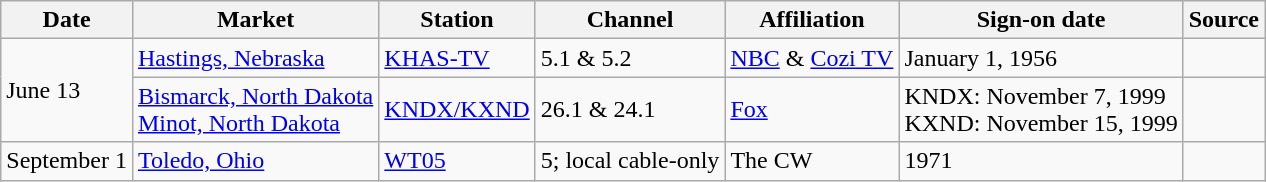<table class="wikitable">
<tr>
<th>Date</th>
<th>Market</th>
<th>Station</th>
<th>Channel</th>
<th>Affiliation</th>
<th>Sign-on date</th>
<th>Source</th>
</tr>
<tr>
<td rowspan="2">June 13</td>
<td><a href='#'>Hastings, Nebraska</a></td>
<td><a href='#'>KHAS-TV</a></td>
<td>5.1 & 5.2</td>
<td><a href='#'>NBC</a> & <a href='#'>Cozi TV</a></td>
<td>January 1, 1956</td>
<td></td>
</tr>
<tr>
<td><a href='#'>Bismarck, North Dakota</a><br><a href='#'>Minot, North Dakota</a></td>
<td><a href='#'>KNDX/KXND</a></td>
<td>26.1 & 24.1</td>
<td><a href='#'>Fox</a></td>
<td>KNDX: November 7, 1999<br>KXND: November 15, 1999</td>
<td></td>
</tr>
<tr>
<td>September 1</td>
<td><a href='#'>Toledo, Ohio</a></td>
<td><a href='#'>WT05</a></td>
<td>5; local cable-only</td>
<td>The CW</td>
<td>1971</td>
<td></td>
</tr>
</table>
